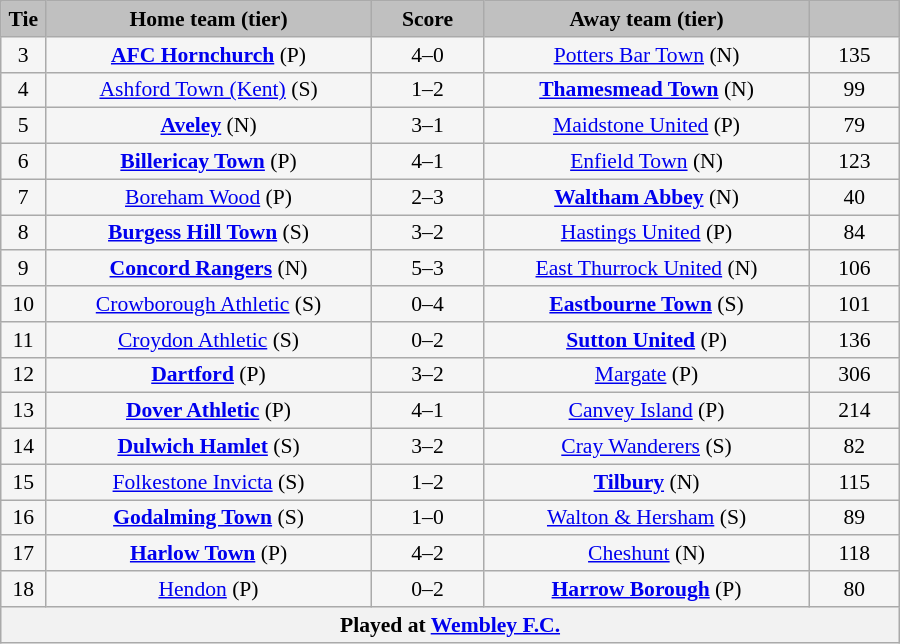<table class="wikitable" style="width: 600px; background:WhiteSmoke; text-align:center; font-size:90%">
<tr>
<td scope="col" style="width:  5.00%; background:silver;"><strong>Tie</strong></td>
<td scope="col" style="width: 36.25%; background:silver;"><strong>Home team (tier)</strong></td>
<td scope="col" style="width: 12.50%; background:silver;"><strong>Score</strong></td>
<td scope="col" style="width: 36.25%; background:silver;"><strong>Away team (tier)</strong></td>
<td scope="col" style="width: 10.00%; background:silver;"><strong></strong></td>
</tr>
<tr>
<td>3</td>
<td><strong><a href='#'>AFC Hornchurch</a></strong> (P)</td>
<td>4–0</td>
<td><a href='#'>Potters Bar Town</a> (N)</td>
<td>135</td>
</tr>
<tr>
<td>4</td>
<td><a href='#'>Ashford Town (Kent)</a> (S)</td>
<td>1–2 </td>
<td><strong><a href='#'>Thamesmead Town</a></strong> (N)</td>
<td>99</td>
</tr>
<tr>
<td>5</td>
<td><strong><a href='#'>Aveley</a></strong> (N)</td>
<td>3–1</td>
<td><a href='#'>Maidstone United</a> (P)</td>
<td>79</td>
</tr>
<tr>
<td>6</td>
<td><strong><a href='#'>Billericay Town</a></strong> (P)</td>
<td>4–1</td>
<td><a href='#'>Enfield Town</a> (N)</td>
<td>123</td>
</tr>
<tr>
<td>7</td>
<td><a href='#'>Boreham Wood</a> (P)</td>
<td>2–3</td>
<td><strong><a href='#'>Waltham Abbey</a></strong> (N)</td>
<td>40</td>
</tr>
<tr>
<td>8</td>
<td><strong><a href='#'>Burgess Hill Town</a></strong> (S)</td>
<td>3–2</td>
<td><a href='#'>Hastings United</a> (P)</td>
<td>84</td>
</tr>
<tr>
<td>9</td>
<td><strong><a href='#'>Concord Rangers</a></strong> (N)</td>
<td>5–3 </td>
<td><a href='#'>East Thurrock United</a> (N)</td>
<td>106</td>
</tr>
<tr>
<td>10</td>
<td><a href='#'>Crowborough Athletic</a> (S)</td>
<td>0–4</td>
<td><strong><a href='#'>Eastbourne Town</a></strong> (S)</td>
<td>101</td>
</tr>
<tr>
<td>11</td>
<td><a href='#'>Croydon Athletic</a> (S)</td>
<td>0–2</td>
<td><strong><a href='#'>Sutton United</a></strong> (P)</td>
<td>136</td>
</tr>
<tr>
<td>12</td>
<td><strong><a href='#'>Dartford</a></strong> (P)</td>
<td>3–2</td>
<td><a href='#'>Margate</a> (P)</td>
<td>306</td>
</tr>
<tr>
<td>13</td>
<td><strong><a href='#'>Dover Athletic</a></strong> (P)</td>
<td>4–1</td>
<td><a href='#'>Canvey Island</a> (P)</td>
<td>214</td>
</tr>
<tr>
<td>14</td>
<td><strong><a href='#'>Dulwich Hamlet</a></strong> (S)</td>
<td>3–2 </td>
<td><a href='#'>Cray Wanderers</a> (S)</td>
<td>82</td>
</tr>
<tr>
<td>15</td>
<td><a href='#'>Folkestone Invicta</a> (S)</td>
<td>1–2</td>
<td><strong><a href='#'>Tilbury</a></strong> (N)</td>
<td>115</td>
</tr>
<tr>
<td>16</td>
<td><strong><a href='#'>Godalming Town</a></strong> (S)</td>
<td>1–0</td>
<td><a href='#'>Walton & Hersham</a> (S)</td>
<td>89</td>
</tr>
<tr>
<td>17</td>
<td><strong><a href='#'>Harlow Town</a></strong> (P)</td>
<td>4–2</td>
<td><a href='#'>Cheshunt</a> (N)</td>
<td>118</td>
</tr>
<tr>
<td>18</td>
<td><a href='#'>Hendon</a> (P)</td>
<td>0–2</td>
<td><strong><a href='#'>Harrow Borough</a></strong> (P)</td>
<td>80</td>
</tr>
<tr>
<th colspan=5>Played at <a href='#'>Wembley F.C.</a></th>
</tr>
</table>
